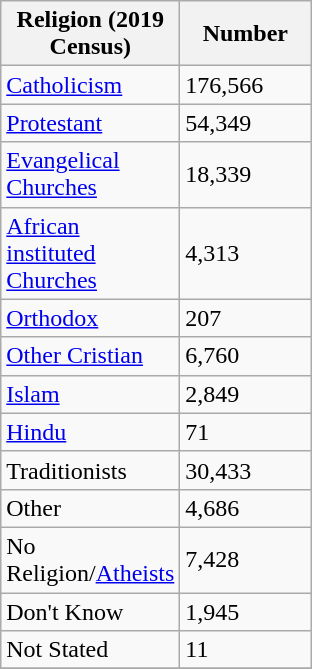<table class="wikitable">
<tr>
<th style="width:100px;">Religion (2019 Census)</th>
<th style="width:80px;">Number</th>
</tr>
<tr>
<td><a href='#'>Catholicism</a></td>
<td>176,566</td>
</tr>
<tr>
<td><a href='#'>Protestant</a></td>
<td>54,349</td>
</tr>
<tr>
<td><a href='#'>Evangelical Churches</a></td>
<td>18,339</td>
</tr>
<tr>
<td><a href='#'>African instituted Churches</a></td>
<td>4,313</td>
</tr>
<tr>
<td><a href='#'>Orthodox</a></td>
<td>207</td>
</tr>
<tr>
<td><a href='#'>Other Cristian</a></td>
<td>6,760</td>
</tr>
<tr>
<td><a href='#'>Islam</a></td>
<td>2,849</td>
</tr>
<tr>
<td><a href='#'>Hindu</a></td>
<td>71</td>
</tr>
<tr>
<td>Traditionists</td>
<td>30,433</td>
</tr>
<tr>
<td>Other</td>
<td>4,686</td>
</tr>
<tr>
<td>No Religion/<a href='#'>Atheists</a></td>
<td>7,428</td>
</tr>
<tr>
<td>Don't Know</td>
<td>1,945</td>
</tr>
<tr>
<td>Not Stated</td>
<td>11</td>
</tr>
<tr>
</tr>
</table>
